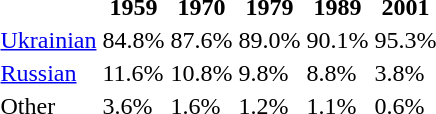<table class="standard">
<tr>
<th></th>
<th>1959</th>
<th>1970</th>
<th>1979</th>
<th>1989</th>
<th>2001</th>
</tr>
<tr>
<td><a href='#'>Ukrainian</a></td>
<td>84.8%</td>
<td>87.6%</td>
<td>89.0%</td>
<td>90.1%</td>
<td>95.3%</td>
</tr>
<tr>
<td><a href='#'>Russian</a></td>
<td>11.6%</td>
<td>10.8%</td>
<td>9.8%</td>
<td>8.8%</td>
<td>3.8%</td>
</tr>
<tr>
<td>Other</td>
<td>3.6%</td>
<td>1.6%</td>
<td>1.2%</td>
<td>1.1%</td>
<td>0.6%</td>
</tr>
</table>
